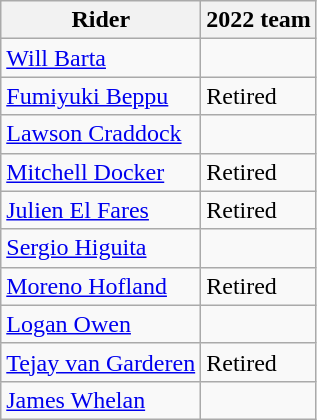<table class="wikitable">
<tr>
<th>Rider</th>
<th>2022 team</th>
</tr>
<tr>
<td><a href='#'>Will Barta</a></td>
<td></td>
</tr>
<tr>
<td><a href='#'>Fumiyuki Beppu</a></td>
<td>Retired</td>
</tr>
<tr>
<td><a href='#'>Lawson Craddock</a></td>
<td></td>
</tr>
<tr>
<td><a href='#'>Mitchell Docker</a></td>
<td>Retired</td>
</tr>
<tr>
<td><a href='#'>Julien El Fares</a></td>
<td>Retired</td>
</tr>
<tr>
<td><a href='#'>Sergio Higuita</a></td>
<td></td>
</tr>
<tr>
<td><a href='#'>Moreno Hofland</a></td>
<td>Retired</td>
</tr>
<tr>
<td><a href='#'>Logan Owen</a></td>
<td></td>
</tr>
<tr>
<td><a href='#'>Tejay van Garderen</a></td>
<td>Retired</td>
</tr>
<tr>
<td><a href='#'>James Whelan</a></td>
<td></td>
</tr>
</table>
